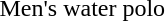<table>
<tr>
<td>Men's water polo</td>
<td></td>
<td></td>
<td></td>
</tr>
</table>
